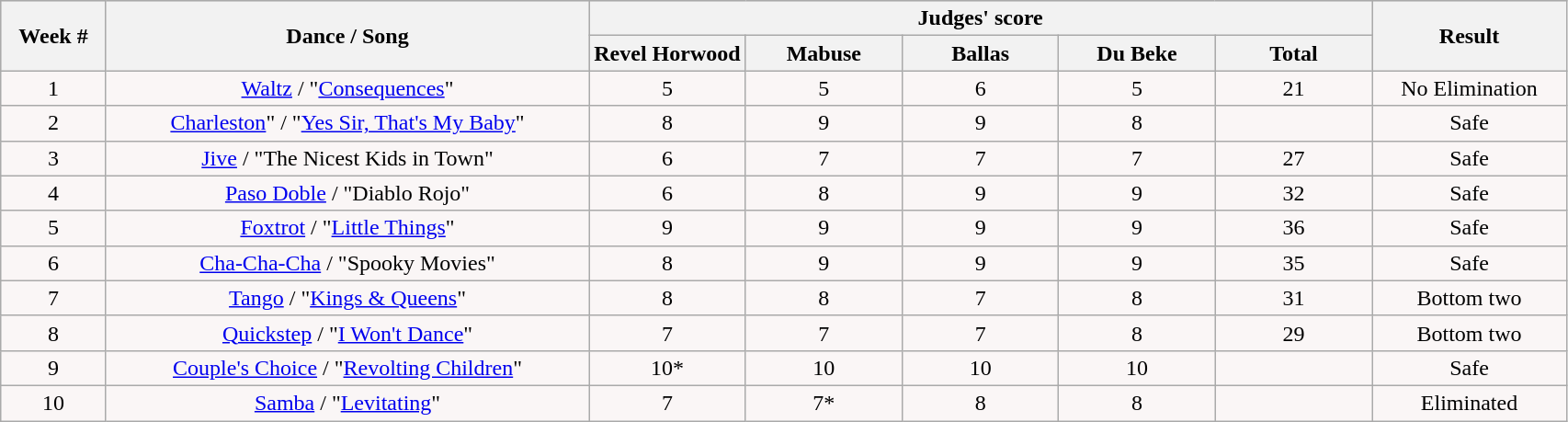<table class="wikitable collapsible collapsed">
<tr style="text-align:Centre; background:#ccc;">
<th rowspan=2>Week #</th>
<th rowspan=2>Dance / Song</th>
<th colspan=5>Judges' score</th>
<th rowspan=2>Result</th>
</tr>
<tr style="text-align:center; background:#ccc;"|>
<th style="width:10%;">Revel Horwood</th>
<th style="width:10%;">Mabuse</th>
<th style="width:10%;">Ballas</th>
<th style="width:10%;">Du Beke</th>
<th style="width:10%;"><strong>Total</strong></th>
</tr>
<tr style="text-align: center; background:#faf6f6;">
<td>1</td>
<td><a href='#'>Waltz</a> / "<a href='#'>Consequences</a>"</td>
<td>5</td>
<td>5</td>
<td>6</td>
<td>5</td>
<td>21</td>
<td>No Elimination</td>
</tr>
<tr style="text-align: center; background:#faf6f6;">
<td>2</td>
<td><a href='#'>Charleston</a>" / "<a href='#'>Yes Sir, That's My Baby</a>"</td>
<td>8</td>
<td>9</td>
<td>9</td>
<td>8</td>
<td></td>
<td>Safe</td>
</tr>
<tr style="text-align: center; background:#faf6f6;">
<td>3</td>
<td><a href='#'>Jive</a> / "The Nicest Kids in Town"</td>
<td>6</td>
<td>7</td>
<td>7</td>
<td>7</td>
<td>27</td>
<td>Safe</td>
</tr>
<tr style="text-align: center; background:#faf6f6;">
<td>4</td>
<td><a href='#'>Paso Doble</a> / "Diablo Rojo"</td>
<td>6</td>
<td>8</td>
<td>9</td>
<td>9</td>
<td>32</td>
<td>Safe</td>
</tr>
<tr style="text-align: center; background:#faf6f6;">
<td>5</td>
<td><a href='#'>Foxtrot</a> / "<a href='#'>Little Things</a>"</td>
<td>9</td>
<td>9</td>
<td>9</td>
<td>9</td>
<td>36</td>
<td>Safe</td>
</tr>
<tr style="text-align: center; background:#faf6f6;">
<td>6</td>
<td><a href='#'>Cha-Cha-Cha</a> / "Spooky Movies"</td>
<td>8</td>
<td>9</td>
<td>9</td>
<td>9</td>
<td>35</td>
<td>Safe</td>
</tr>
<tr style="text-align: center; background:#faf6f6;">
<td>7</td>
<td><a href='#'>Tango</a> / "<a href='#'>Kings & Queens</a>"</td>
<td>8</td>
<td>8</td>
<td>7</td>
<td>8</td>
<td>31</td>
<td>Bottom two</td>
</tr>
<tr style="text-align: center; background:#faf6f6;">
<td>8</td>
<td><a href='#'>Quickstep</a> / "<a href='#'>I Won't Dance</a>"</td>
<td>7</td>
<td>7</td>
<td>7</td>
<td>8</td>
<td>29</td>
<td>Bottom two</td>
</tr>
<tr style="text-align: center; background:#faf6f6;">
<td>9</td>
<td><a href='#'>Couple's Choice</a> / "<a href='#'>Revolting Children</a>"</td>
<td>10*</td>
<td>10</td>
<td>10</td>
<td>10</td>
<td></td>
<td>Safe</td>
</tr>
<tr style="text-align: center; background:#faf6f6;">
<td>10</td>
<td><a href='#'>Samba</a> / "<a href='#'>Levitating</a>"</td>
<td>7</td>
<td>7*</td>
<td>8</td>
<td>8</td>
<td></td>
<td>Eliminated</td>
</tr>
</table>
